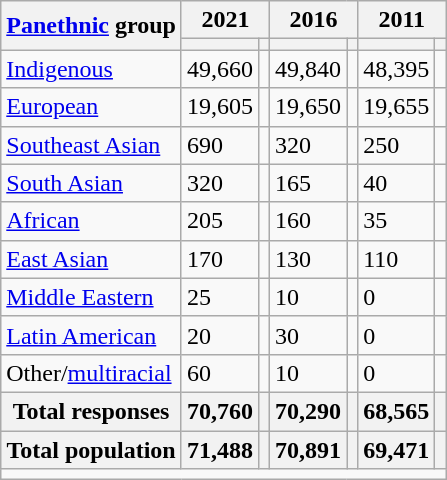<table class="wikitable collapsible sortable">
<tr>
<th rowspan="2"><a href='#'>Panethnic</a> group</th>
<th colspan="2">2021</th>
<th colspan="2">2016</th>
<th colspan="2">2011</th>
</tr>
<tr>
<th><a href='#'></a></th>
<th></th>
<th></th>
<th></th>
<th></th>
<th></th>
</tr>
<tr>
<td><a href='#'>Indigenous</a></td>
<td>49,660</td>
<td></td>
<td>49,840</td>
<td></td>
<td>48,395</td>
<td></td>
</tr>
<tr>
<td><a href='#'>European</a></td>
<td>19,605</td>
<td></td>
<td>19,650</td>
<td></td>
<td>19,655</td>
<td></td>
</tr>
<tr>
<td><a href='#'>Southeast Asian</a></td>
<td>690</td>
<td></td>
<td>320</td>
<td></td>
<td>250</td>
<td></td>
</tr>
<tr>
<td><a href='#'>South Asian</a></td>
<td>320</td>
<td></td>
<td>165</td>
<td></td>
<td>40</td>
<td></td>
</tr>
<tr>
<td><a href='#'>African</a></td>
<td>205</td>
<td></td>
<td>160</td>
<td></td>
<td>35</td>
<td></td>
</tr>
<tr>
<td><a href='#'>East Asian</a></td>
<td>170</td>
<td></td>
<td>130</td>
<td></td>
<td>110</td>
<td></td>
</tr>
<tr>
<td><a href='#'>Middle Eastern</a></td>
<td>25</td>
<td></td>
<td>10</td>
<td></td>
<td>0</td>
<td></td>
</tr>
<tr>
<td><a href='#'>Latin American</a></td>
<td>20</td>
<td></td>
<td>30</td>
<td></td>
<td>0</td>
<td></td>
</tr>
<tr>
<td>Other/<a href='#'>multiracial</a></td>
<td>60</td>
<td></td>
<td>10</td>
<td></td>
<td>0</td>
<td></td>
</tr>
<tr>
<th>Total responses</th>
<th>70,760</th>
<th></th>
<th>70,290</th>
<th></th>
<th>68,565</th>
<th></th>
</tr>
<tr class="sortbottom">
<th>Total population</th>
<th>71,488</th>
<th></th>
<th>70,891</th>
<th></th>
<th>69,471</th>
<th></th>
</tr>
<tr class="sortbottom">
<td colspan="15"></td>
</tr>
</table>
